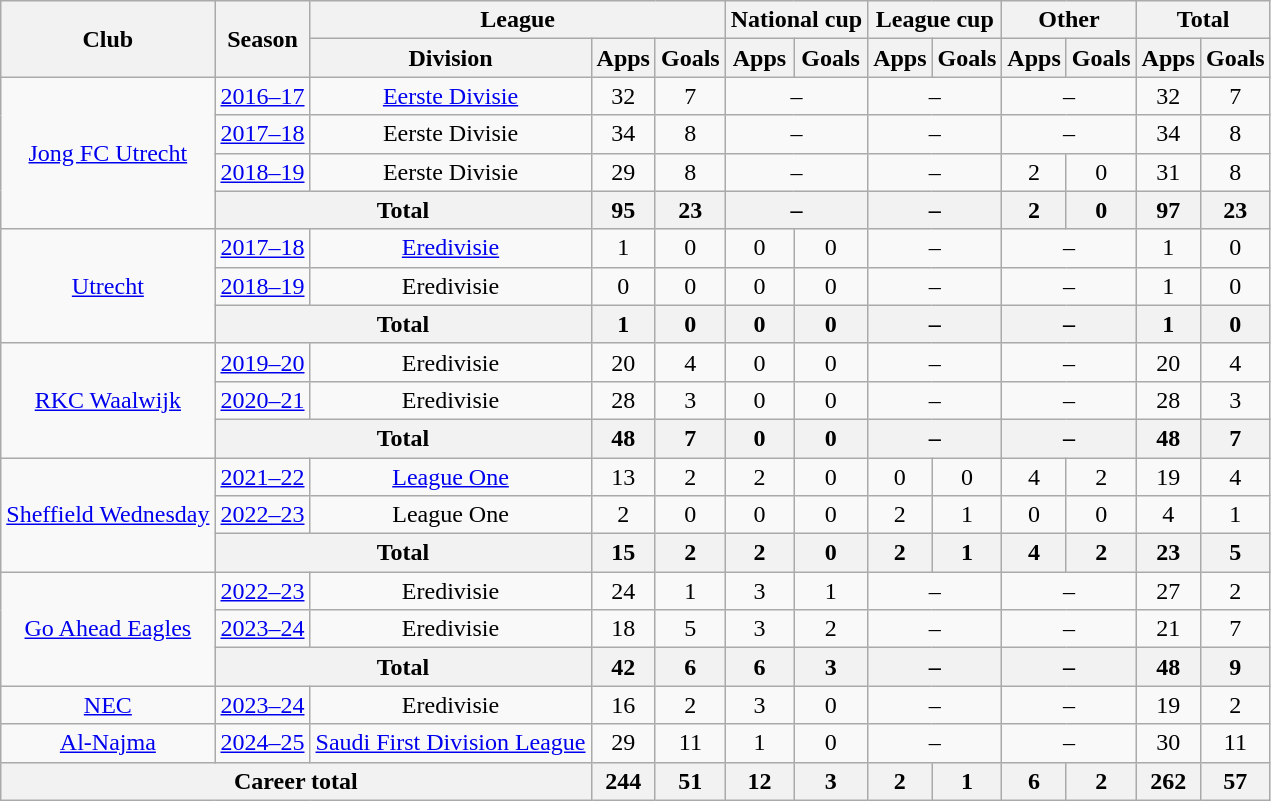<table class="wikitable" style="text-align:center">
<tr>
<th rowspan="2">Club</th>
<th rowspan="2">Season</th>
<th colspan="3">League</th>
<th colspan="2">National cup</th>
<th colspan="2">League cup</th>
<th colspan="2">Other</th>
<th colspan="2">Total</th>
</tr>
<tr>
<th>Division</th>
<th>Apps</th>
<th>Goals</th>
<th>Apps</th>
<th>Goals</th>
<th>Apps</th>
<th>Goals</th>
<th>Apps</th>
<th>Goals</th>
<th>Apps</th>
<th>Goals</th>
</tr>
<tr>
<td rowspan="4"><a href='#'>Jong FC Utrecht</a></td>
<td><a href='#'>2016–17</a></td>
<td><a href='#'>Eerste Divisie</a></td>
<td>32</td>
<td>7</td>
<td colspan="2">–</td>
<td colspan="2">–</td>
<td colspan="2">–</td>
<td>32</td>
<td>7</td>
</tr>
<tr>
<td><a href='#'>2017–18</a></td>
<td>Eerste Divisie</td>
<td>34</td>
<td>8</td>
<td colspan="2">–</td>
<td colspan="2">–</td>
<td colspan="2">–</td>
<td>34</td>
<td>8</td>
</tr>
<tr>
<td><a href='#'>2018–19</a></td>
<td>Eerste Divisie</td>
<td>29</td>
<td>8</td>
<td colspan="2">–</td>
<td colspan="2">–</td>
<td>2</td>
<td>0</td>
<td>31</td>
<td>8</td>
</tr>
<tr>
<th colspan="2">Total</th>
<th>95</th>
<th>23</th>
<th colspan="2">–</th>
<th colspan="2">–</th>
<th>2</th>
<th>0</th>
<th>97</th>
<th>23</th>
</tr>
<tr>
<td rowspan="3"><a href='#'>Utrecht</a></td>
<td><a href='#'>2017–18</a></td>
<td><a href='#'>Eredivisie</a></td>
<td>1</td>
<td>0</td>
<td>0</td>
<td>0</td>
<td colspan="2">–</td>
<td colspan="2">–</td>
<td>1</td>
<td>0</td>
</tr>
<tr>
<td><a href='#'>2018–19</a></td>
<td>Eredivisie</td>
<td>0</td>
<td>0</td>
<td>0</td>
<td>0</td>
<td colspan="2">–</td>
<td colspan="2">–</td>
<td>1</td>
<td>0</td>
</tr>
<tr>
<th colspan="2">Total</th>
<th>1</th>
<th>0</th>
<th>0</th>
<th>0</th>
<th colspan="2">–</th>
<th colspan="2">–</th>
<th>1</th>
<th>0</th>
</tr>
<tr>
<td rowspan="3"><a href='#'>RKC Waalwijk</a></td>
<td><a href='#'>2019–20</a></td>
<td>Eredivisie</td>
<td>20</td>
<td>4</td>
<td>0</td>
<td>0</td>
<td colspan="2">–</td>
<td colspan="2">–</td>
<td>20</td>
<td>4</td>
</tr>
<tr>
<td><a href='#'>2020–21</a></td>
<td>Eredivisie</td>
<td>28</td>
<td>3</td>
<td>0</td>
<td>0</td>
<td colspan="2">–</td>
<td colspan="2">–</td>
<td>28</td>
<td>3</td>
</tr>
<tr>
<th colspan="2">Total</th>
<th>48</th>
<th>7</th>
<th>0</th>
<th>0</th>
<th colspan="2">–</th>
<th colspan="2">–</th>
<th>48</th>
<th>7</th>
</tr>
<tr>
<td rowspan="3"><a href='#'>Sheffield Wednesday</a></td>
<td><a href='#'>2021–22</a></td>
<td><a href='#'>League One</a></td>
<td>13</td>
<td>2</td>
<td>2</td>
<td>0</td>
<td>0</td>
<td>0</td>
<td>4</td>
<td>2</td>
<td>19</td>
<td>4</td>
</tr>
<tr>
<td><a href='#'>2022–23</a></td>
<td>League One</td>
<td>2</td>
<td>0</td>
<td>0</td>
<td>0</td>
<td>2</td>
<td>1</td>
<td>0</td>
<td>0</td>
<td>4</td>
<td>1</td>
</tr>
<tr>
<th colspan="2">Total</th>
<th>15</th>
<th>2</th>
<th>2</th>
<th>0</th>
<th>2</th>
<th>1</th>
<th>4</th>
<th>2</th>
<th>23</th>
<th>5</th>
</tr>
<tr>
<td rowspan="3"><a href='#'>Go Ahead Eagles</a></td>
<td><a href='#'>2022–23</a></td>
<td>Eredivisie</td>
<td>24</td>
<td>1</td>
<td>3</td>
<td>1</td>
<td colspan="2">–</td>
<td colspan="2">–</td>
<td>27</td>
<td>2</td>
</tr>
<tr>
<td><a href='#'>2023–24</a></td>
<td>Eredivisie</td>
<td>18</td>
<td>5</td>
<td>3</td>
<td>2</td>
<td colspan="2">–</td>
<td colspan="2">–</td>
<td>21</td>
<td>7</td>
</tr>
<tr>
<th colspan="2">Total</th>
<th>42</th>
<th>6</th>
<th>6</th>
<th>3</th>
<th colspan="2">–</th>
<th colspan="2">–</th>
<th>48</th>
<th>9</th>
</tr>
<tr>
<td><a href='#'>NEC</a></td>
<td><a href='#'>2023–24</a></td>
<td>Eredivisie</td>
<td>16</td>
<td>2</td>
<td>3</td>
<td>0</td>
<td colspan="2">–</td>
<td colspan="2">–</td>
<td>19</td>
<td>2</td>
</tr>
<tr>
<td><a href='#'>Al-Najma</a></td>
<td><a href='#'>2024–25</a></td>
<td><a href='#'>Saudi First Division League</a></td>
<td>29</td>
<td>11</td>
<td>1</td>
<td>0</td>
<td colspan="2">–</td>
<td colspan="2">–</td>
<td>30</td>
<td>11</td>
</tr>
<tr>
<th colspan="3">Career total</th>
<th>244</th>
<th>51</th>
<th>12</th>
<th>3</th>
<th>2</th>
<th>1</th>
<th>6</th>
<th>2</th>
<th>262</th>
<th>57</th>
</tr>
</table>
